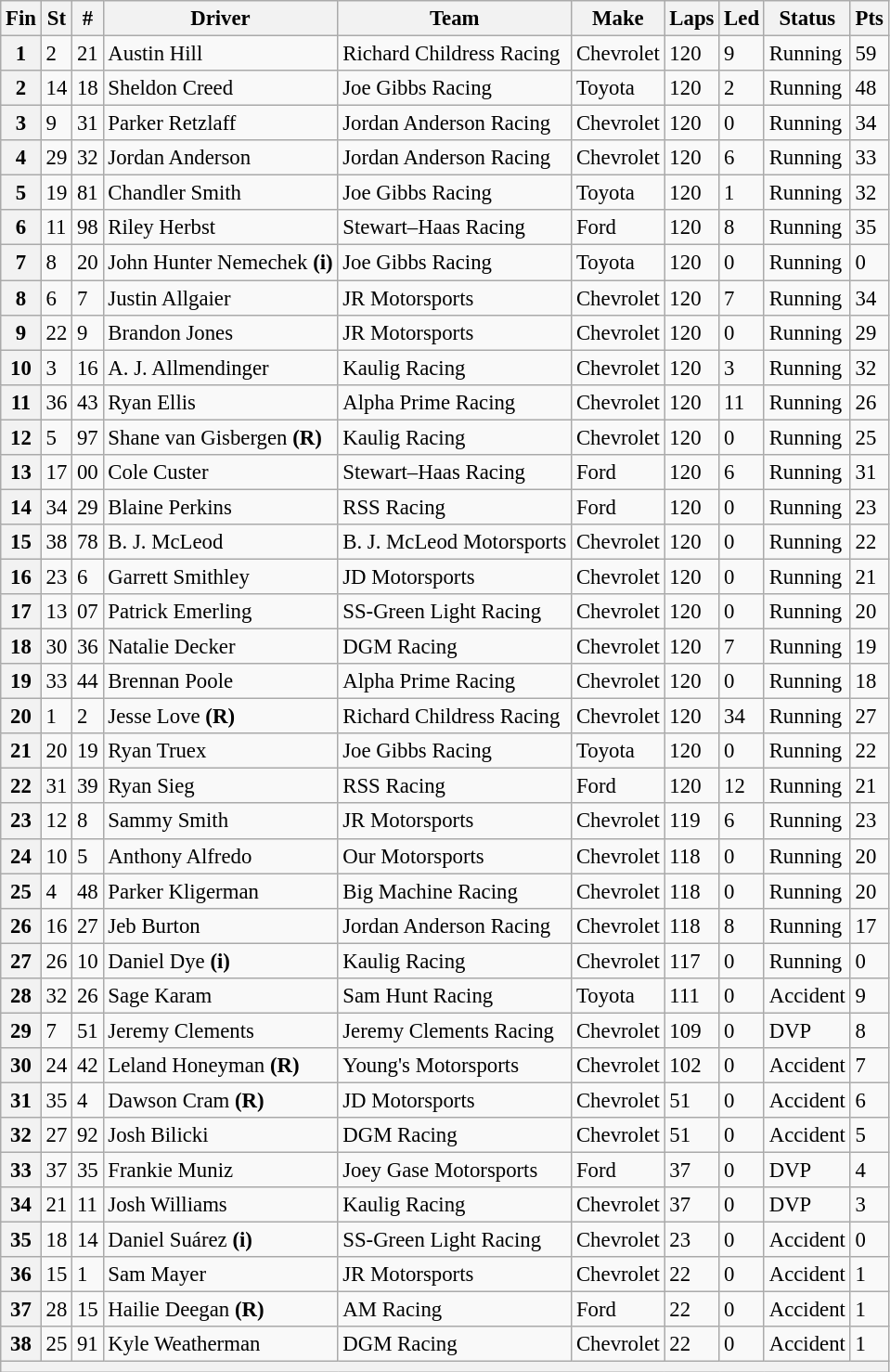<table class="wikitable" style="font-size:95%">
<tr>
<th>Fin</th>
<th>St</th>
<th>#</th>
<th>Driver</th>
<th>Team</th>
<th>Make</th>
<th>Laps</th>
<th>Led</th>
<th>Status</th>
<th>Pts</th>
</tr>
<tr>
<th>1</th>
<td>2</td>
<td>21</td>
<td>Austin Hill</td>
<td>Richard Childress Racing</td>
<td>Chevrolet</td>
<td>120</td>
<td>9</td>
<td>Running</td>
<td>59</td>
</tr>
<tr>
<th>2</th>
<td>14</td>
<td>18</td>
<td>Sheldon Creed</td>
<td>Joe Gibbs Racing</td>
<td>Toyota</td>
<td>120</td>
<td>2</td>
<td>Running</td>
<td>48</td>
</tr>
<tr>
<th>3</th>
<td>9</td>
<td>31</td>
<td>Parker Retzlaff</td>
<td>Jordan Anderson Racing</td>
<td>Chevrolet</td>
<td>120</td>
<td>0</td>
<td>Running</td>
<td>34</td>
</tr>
<tr>
<th>4</th>
<td>29</td>
<td>32</td>
<td>Jordan Anderson</td>
<td>Jordan Anderson Racing</td>
<td>Chevrolet</td>
<td>120</td>
<td>6</td>
<td>Running</td>
<td>33</td>
</tr>
<tr>
<th>5</th>
<td>19</td>
<td>81</td>
<td>Chandler Smith</td>
<td>Joe Gibbs Racing</td>
<td>Toyota</td>
<td>120</td>
<td>1</td>
<td>Running</td>
<td>32</td>
</tr>
<tr>
<th>6</th>
<td>11</td>
<td>98</td>
<td>Riley Herbst</td>
<td>Stewart–Haas Racing</td>
<td>Ford</td>
<td>120</td>
<td>8</td>
<td>Running</td>
<td>35</td>
</tr>
<tr>
<th>7</th>
<td>8</td>
<td>20</td>
<td>John Hunter Nemechek <strong>(i)</strong></td>
<td>Joe Gibbs Racing</td>
<td>Toyota</td>
<td>120</td>
<td>0</td>
<td>Running</td>
<td>0</td>
</tr>
<tr>
<th>8</th>
<td>6</td>
<td>7</td>
<td>Justin Allgaier</td>
<td>JR Motorsports</td>
<td>Chevrolet</td>
<td>120</td>
<td>7</td>
<td>Running</td>
<td>34</td>
</tr>
<tr>
<th>9</th>
<td>22</td>
<td>9</td>
<td>Brandon Jones</td>
<td>JR Motorsports</td>
<td>Chevrolet</td>
<td>120</td>
<td>0</td>
<td>Running</td>
<td>29</td>
</tr>
<tr>
<th>10</th>
<td>3</td>
<td>16</td>
<td>A. J. Allmendinger</td>
<td>Kaulig Racing</td>
<td>Chevrolet</td>
<td>120</td>
<td>3</td>
<td>Running</td>
<td>32</td>
</tr>
<tr>
<th>11</th>
<td>36</td>
<td>43</td>
<td>Ryan Ellis</td>
<td>Alpha Prime Racing</td>
<td>Chevrolet</td>
<td>120</td>
<td>11</td>
<td>Running</td>
<td>26</td>
</tr>
<tr>
<th>12</th>
<td>5</td>
<td>97</td>
<td>Shane van Gisbergen <strong>(R)</strong></td>
<td>Kaulig Racing</td>
<td>Chevrolet</td>
<td>120</td>
<td>0</td>
<td>Running</td>
<td>25</td>
</tr>
<tr>
<th>13</th>
<td>17</td>
<td>00</td>
<td>Cole Custer</td>
<td>Stewart–Haas Racing</td>
<td>Ford</td>
<td>120</td>
<td>6</td>
<td>Running</td>
<td>31</td>
</tr>
<tr>
<th>14</th>
<td>34</td>
<td>29</td>
<td>Blaine Perkins</td>
<td>RSS Racing</td>
<td>Ford</td>
<td>120</td>
<td>0</td>
<td>Running</td>
<td>23</td>
</tr>
<tr>
<th>15</th>
<td>38</td>
<td>78</td>
<td>B. J. McLeod</td>
<td>B. J. McLeod Motorsports</td>
<td>Chevrolet</td>
<td>120</td>
<td>0</td>
<td>Running</td>
<td>22</td>
</tr>
<tr>
<th>16</th>
<td>23</td>
<td>6</td>
<td>Garrett Smithley</td>
<td>JD Motorsports</td>
<td>Chevrolet</td>
<td>120</td>
<td>0</td>
<td>Running</td>
<td>21</td>
</tr>
<tr>
<th>17</th>
<td>13</td>
<td>07</td>
<td>Patrick Emerling</td>
<td>SS-Green Light Racing</td>
<td>Chevrolet</td>
<td>120</td>
<td>0</td>
<td>Running</td>
<td>20</td>
</tr>
<tr>
<th>18</th>
<td>30</td>
<td>36</td>
<td>Natalie Decker</td>
<td>DGM Racing</td>
<td>Chevrolet</td>
<td>120</td>
<td>7</td>
<td>Running</td>
<td>19</td>
</tr>
<tr>
<th>19</th>
<td>33</td>
<td>44</td>
<td>Brennan Poole</td>
<td>Alpha Prime Racing</td>
<td>Chevrolet</td>
<td>120</td>
<td>0</td>
<td>Running</td>
<td>18</td>
</tr>
<tr>
<th>20</th>
<td>1</td>
<td>2</td>
<td>Jesse Love <strong>(R)</strong></td>
<td>Richard Childress Racing</td>
<td>Chevrolet</td>
<td>120</td>
<td>34</td>
<td>Running</td>
<td>27</td>
</tr>
<tr>
<th>21</th>
<td>20</td>
<td>19</td>
<td>Ryan Truex</td>
<td>Joe Gibbs Racing</td>
<td>Toyota</td>
<td>120</td>
<td>0</td>
<td>Running</td>
<td>22</td>
</tr>
<tr>
<th>22</th>
<td>31</td>
<td>39</td>
<td>Ryan Sieg</td>
<td>RSS Racing</td>
<td>Ford</td>
<td>120</td>
<td>12</td>
<td>Running</td>
<td>21</td>
</tr>
<tr>
<th>23</th>
<td>12</td>
<td>8</td>
<td>Sammy Smith</td>
<td>JR Motorsports</td>
<td>Chevrolet</td>
<td>119</td>
<td>6</td>
<td>Running</td>
<td>23</td>
</tr>
<tr>
<th>24</th>
<td>10</td>
<td>5</td>
<td>Anthony Alfredo</td>
<td>Our Motorsports</td>
<td>Chevrolet</td>
<td>118</td>
<td>0</td>
<td>Running</td>
<td>20</td>
</tr>
<tr>
<th>25</th>
<td>4</td>
<td>48</td>
<td>Parker Kligerman</td>
<td>Big Machine Racing</td>
<td>Chevrolet</td>
<td>118</td>
<td>0</td>
<td>Running</td>
<td>20</td>
</tr>
<tr>
<th>26</th>
<td>16</td>
<td>27</td>
<td>Jeb Burton</td>
<td>Jordan Anderson Racing</td>
<td>Chevrolet</td>
<td>118</td>
<td>8</td>
<td>Running</td>
<td>17</td>
</tr>
<tr>
<th>27</th>
<td>26</td>
<td>10</td>
<td>Daniel Dye <strong>(i)</strong></td>
<td>Kaulig Racing</td>
<td>Chevrolet</td>
<td>117</td>
<td>0</td>
<td>Running</td>
<td>0</td>
</tr>
<tr>
<th>28</th>
<td>32</td>
<td>26</td>
<td>Sage Karam</td>
<td>Sam Hunt Racing</td>
<td>Toyota</td>
<td>111</td>
<td>0</td>
<td>Accident</td>
<td>9</td>
</tr>
<tr>
<th>29</th>
<td>7</td>
<td>51</td>
<td>Jeremy Clements</td>
<td>Jeremy Clements Racing</td>
<td>Chevrolet</td>
<td>109</td>
<td>0</td>
<td>DVP</td>
<td>8</td>
</tr>
<tr>
<th>30</th>
<td>24</td>
<td>42</td>
<td>Leland Honeyman <strong>(R)</strong></td>
<td>Young's Motorsports</td>
<td>Chevrolet</td>
<td>102</td>
<td>0</td>
<td>Accident</td>
<td>7</td>
</tr>
<tr>
<th>31</th>
<td>35</td>
<td>4</td>
<td>Dawson Cram <strong>(R)</strong></td>
<td>JD Motorsports</td>
<td>Chevrolet</td>
<td>51</td>
<td>0</td>
<td>Accident</td>
<td>6</td>
</tr>
<tr>
<th>32</th>
<td>27</td>
<td>92</td>
<td>Josh Bilicki</td>
<td>DGM Racing</td>
<td>Chevrolet</td>
<td>51</td>
<td>0</td>
<td>Accident</td>
<td>5</td>
</tr>
<tr>
<th>33</th>
<td>37</td>
<td>35</td>
<td>Frankie Muniz</td>
<td>Joey Gase Motorsports</td>
<td>Ford</td>
<td>37</td>
<td>0</td>
<td>DVP</td>
<td>4</td>
</tr>
<tr>
<th>34</th>
<td>21</td>
<td>11</td>
<td>Josh Williams</td>
<td>Kaulig Racing</td>
<td>Chevrolet</td>
<td>37</td>
<td>0</td>
<td>DVP</td>
<td>3</td>
</tr>
<tr>
<th>35</th>
<td>18</td>
<td>14</td>
<td>Daniel Suárez <strong>(i)</strong></td>
<td>SS-Green Light Racing</td>
<td>Chevrolet</td>
<td>23</td>
<td>0</td>
<td>Accident</td>
<td>0</td>
</tr>
<tr>
<th>36</th>
<td>15</td>
<td>1</td>
<td>Sam Mayer</td>
<td>JR Motorsports</td>
<td>Chevrolet</td>
<td>22</td>
<td>0</td>
<td>Accident</td>
<td>1</td>
</tr>
<tr>
<th>37</th>
<td>28</td>
<td>15</td>
<td>Hailie Deegan <strong>(R)</strong></td>
<td>AM Racing</td>
<td>Ford</td>
<td>22</td>
<td>0</td>
<td>Accident</td>
<td>1</td>
</tr>
<tr>
<th>38</th>
<td>25</td>
<td>91</td>
<td>Kyle Weatherman</td>
<td>DGM Racing</td>
<td>Chevrolet</td>
<td>22</td>
<td>0</td>
<td>Accident</td>
<td>1</td>
</tr>
<tr>
<th colspan="10"></th>
</tr>
</table>
